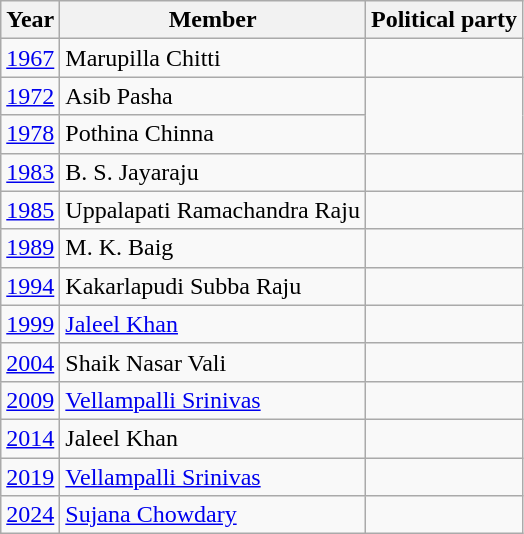<table class="wikitable sortable">
<tr>
<th>Year</th>
<th>Member</th>
<th colspan="2">Political party</th>
</tr>
<tr>
<td><a href='#'>1967</a></td>
<td>Marupilla Chitti</td>
<td></td>
</tr>
<tr>
<td><a href='#'>1972</a></td>
<td>Asib Pasha</td>
</tr>
<tr>
<td><a href='#'>1978</a></td>
<td>Pothina Chinna</td>
</tr>
<tr>
<td><a href='#'>1983</a></td>
<td>B. S. Jayaraju</td>
<td></td>
</tr>
<tr>
<td><a href='#'>1985</a></td>
<td>Uppalapati Ramachandra Raju</td>
<td></td>
</tr>
<tr>
<td><a href='#'>1989</a></td>
<td>M. K. Baig</td>
<td></td>
</tr>
<tr>
<td><a href='#'>1994</a></td>
<td>Kakarlapudi Subba Raju</td>
<td></td>
</tr>
<tr>
<td><a href='#'>1999</a></td>
<td><a href='#'>Jaleel Khan</a></td>
<td></td>
</tr>
<tr>
<td><a href='#'>2004</a></td>
<td>Shaik Nasar Vali</td>
<td></td>
</tr>
<tr>
<td><a href='#'>2009</a></td>
<td><a href='#'>Vellampalli Srinivas</a></td>
<td></td>
</tr>
<tr>
<td><a href='#'>2014</a></td>
<td>Jaleel Khan</td>
<td></td>
</tr>
<tr>
<td><a href='#'>2019</a></td>
<td><a href='#'>Vellampalli Srinivas</a></td>
</tr>
<tr>
<td><a href='#'>2024</a></td>
<td><a href='#'>Sujana Chowdary</a></td>
<td></td>
</tr>
</table>
